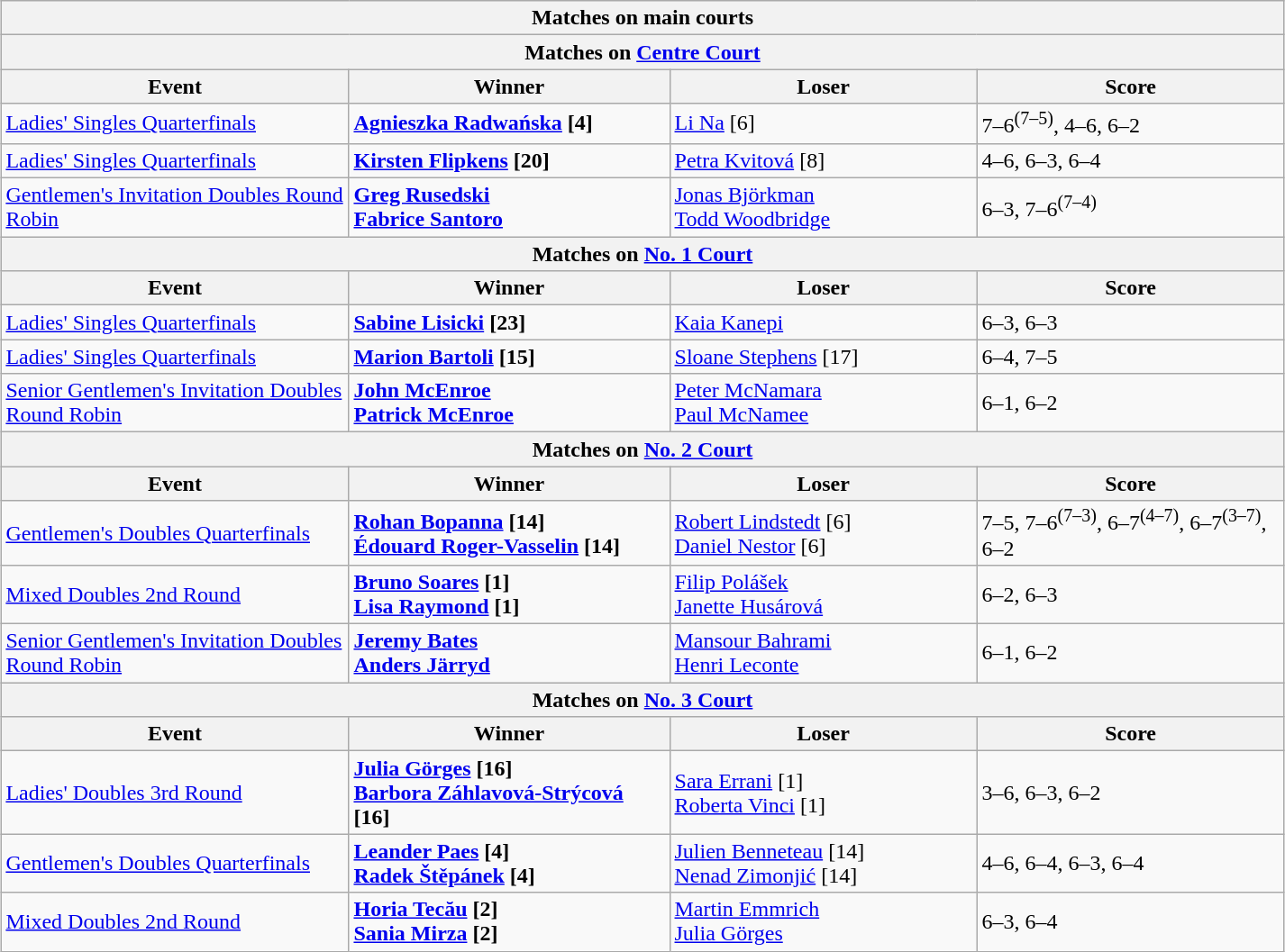<table class="wikitable collapsible uncollapsed" style="margin:auto;">
<tr>
<th colspan="4" style="white-space:nowrap;">Matches on main courts</th>
</tr>
<tr>
<th colspan="4">Matches on <a href='#'>Centre Court</a></th>
</tr>
<tr>
<th width=250>Event</th>
<th width=220>Winner</th>
<th width=220>Loser</th>
<th width=220>Score</th>
</tr>
<tr>
<td><a href='#'>Ladies' Singles Quarterfinals</a></td>
<td> <strong><a href='#'>Agnieszka Radwańska</a> [4]</strong></td>
<td> <a href='#'>Li Na</a> [6]</td>
<td>7–6<sup>(7–5)</sup>, 4–6, 6–2</td>
</tr>
<tr>
<td><a href='#'>Ladies' Singles Quarterfinals</a></td>
<td> <strong><a href='#'>Kirsten Flipkens</a> [20]</strong></td>
<td> <a href='#'>Petra Kvitová</a> [8]</td>
<td>4–6, 6–3, 6–4</td>
</tr>
<tr>
<td><a href='#'>Gentlemen's Invitation Doubles Round Robin</a></td>
<td> <strong><a href='#'>Greg Rusedski</a></strong><br> <strong><a href='#'>Fabrice Santoro</a></strong></td>
<td> <a href='#'>Jonas Björkman</a><br> <a href='#'>Todd Woodbridge</a></td>
<td>6–3, 7–6<sup>(7–4)</sup></td>
</tr>
<tr>
<th colspan="4">Matches on <a href='#'>No. 1 Court</a></th>
</tr>
<tr>
<th width=250>Event</th>
<th width=220>Winner</th>
<th width=220>Loser</th>
<th width=220>Score</th>
</tr>
<tr>
<td><a href='#'>Ladies' Singles Quarterfinals</a></td>
<td> <strong><a href='#'>Sabine Lisicki</a> [23]</strong></td>
<td> <a href='#'>Kaia Kanepi</a></td>
<td>6–3, 6–3</td>
</tr>
<tr>
<td><a href='#'>Ladies' Singles Quarterfinals</a></td>
<td> <strong><a href='#'>Marion Bartoli</a> [15]</strong></td>
<td> <a href='#'>Sloane Stephens</a> [17]</td>
<td>6–4, 7–5</td>
</tr>
<tr>
<td><a href='#'>Senior Gentlemen's Invitation Doubles Round Robin</a></td>
<td> <strong><a href='#'>John McEnroe</a></strong><br> <strong><a href='#'>Patrick McEnroe</a></strong></td>
<td> <a href='#'>Peter McNamara</a><br> <a href='#'>Paul McNamee</a></td>
<td>6–1, 6–2</td>
</tr>
<tr>
<th colspan="4">Matches on <a href='#'>No. 2 Court</a></th>
</tr>
<tr>
<th width=250>Event</th>
<th width=220>Winner</th>
<th width=220>Loser</th>
<th width=220>Score</th>
</tr>
<tr>
<td><a href='#'>Gentlemen's Doubles Quarterfinals</a></td>
<td> <strong><a href='#'>Rohan Bopanna</a> [14]</strong><br> <strong><a href='#'>Édouard Roger-Vasselin</a> [14]</strong></td>
<td> <a href='#'>Robert Lindstedt</a> [6]<br> <a href='#'>Daniel Nestor</a> [6]</td>
<td>7–5, 7–6<sup>(7–3)</sup>, 6–7<sup>(4–7)</sup>, 6–7<sup>(3–7)</sup>, 6–2</td>
</tr>
<tr>
<td><a href='#'>Mixed Doubles 2nd Round</a></td>
<td> <strong><a href='#'>Bruno Soares</a> [1]</strong><br> <strong><a href='#'>Lisa Raymond</a> [1]</strong></td>
<td> <a href='#'>Filip Polášek</a><br> <a href='#'>Janette Husárová</a></td>
<td>6–2, 6–3</td>
</tr>
<tr>
<td><a href='#'>Senior Gentlemen's Invitation Doubles Round Robin</a></td>
<td> <strong><a href='#'>Jeremy Bates</a></strong><br> <strong><a href='#'>Anders Järryd</a></strong></td>
<td> <a href='#'>Mansour Bahrami</a><br> <a href='#'>Henri Leconte</a></td>
<td>6–1, 6–2</td>
</tr>
<tr>
<th colspan="4">Matches on <a href='#'>No. 3 Court</a></th>
</tr>
<tr>
<th width=250>Event</th>
<th width=230>Winner</th>
<th width=220>Loser</th>
<th width=220>Score</th>
</tr>
<tr>
<td><a href='#'>Ladies' Doubles 3rd Round</a></td>
<td> <strong><a href='#'>Julia Görges</a> [16]</strong><br> <strong><a href='#'>Barbora Záhlavová-Strýcová</a> [16]</strong></td>
<td> <a href='#'>Sara Errani</a> [1]<br> <a href='#'>Roberta Vinci</a> [1]</td>
<td>3–6, 6–3, 6–2</td>
</tr>
<tr>
<td><a href='#'>Gentlemen's Doubles Quarterfinals</a></td>
<td> <strong><a href='#'>Leander Paes</a> [4]</strong><br> <strong><a href='#'>Radek Štěpánek</a> [4]</strong></td>
<td> <a href='#'>Julien Benneteau</a> [14]<br> <a href='#'>Nenad Zimonjić</a> [14]</td>
<td>4–6, 6–4, 6–3, 6–4</td>
</tr>
<tr>
<td><a href='#'>Mixed Doubles 2nd Round</a></td>
<td> <strong><a href='#'>Horia Tecău</a> [2]</strong><br> <strong><a href='#'>Sania Mirza</a> [2]</strong></td>
<td> <a href='#'>Martin Emmrich</a><br> <a href='#'>Julia Görges</a></td>
<td>6–3, 6–4</td>
</tr>
</table>
